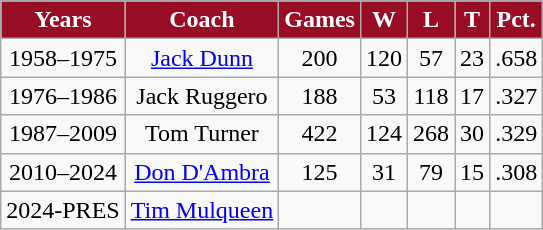<table class="wikitable" style="text-align:center">
<tr>
<th style="background:#990c26; color:White;">Years</th>
<th style="background:#990c26; color:White;">Coach</th>
<th style="background:#990c26; color:White;">Games</th>
<th style="background:#990c26; color:White;">W</th>
<th style="background:#990c26; color:White;">L</th>
<th style="background:#990c26; color:White;">T</th>
<th style="background:#990c26; color:White;">Pct.</th>
</tr>
<tr>
<td>1958–1975</td>
<td><a href='#'>Jack Dunn</a></td>
<td>200</td>
<td>120</td>
<td>57</td>
<td>23</td>
<td>.658</td>
</tr>
<tr>
<td>1976–1986</td>
<td>Jack Ruggero</td>
<td>188</td>
<td>53</td>
<td>118</td>
<td>17</td>
<td>.327</td>
</tr>
<tr>
<td>1987–2009</td>
<td>Tom Turner</td>
<td>422</td>
<td>124</td>
<td>268</td>
<td>30</td>
<td>.329</td>
</tr>
<tr>
<td>2010–2024</td>
<td><a href='#'>Don D'Ambra</a></td>
<td>125</td>
<td>31</td>
<td>79</td>
<td>15</td>
<td>.308</td>
</tr>
<tr>
<td>2024-PRES</td>
<td><a href='#'>Tim Mulqueen</a></td>
<td></td>
<td></td>
<td></td>
<td></td>
<td></td>
</tr>
</table>
